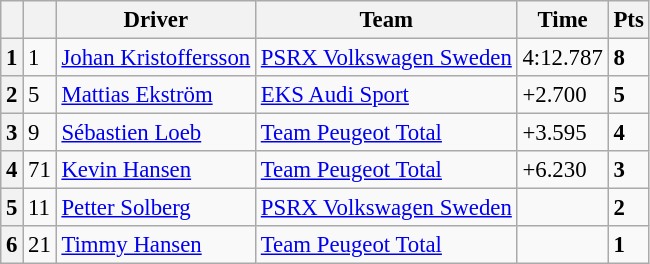<table class="wikitable" style="font-size:95%">
<tr>
<th></th>
<th></th>
<th>Driver</th>
<th>Team</th>
<th>Time</th>
<th>Pts</th>
</tr>
<tr>
<th>1</th>
<td>1</td>
<td> <a href='#'>Johan Kristoffersson</a></td>
<td><a href='#'>PSRX Volkswagen Sweden</a></td>
<td>4:12.787</td>
<td><strong>8</strong></td>
</tr>
<tr>
<th>2</th>
<td>5</td>
<td> <a href='#'>Mattias Ekström</a></td>
<td><a href='#'>EKS Audi Sport</a></td>
<td>+2.700</td>
<td><strong>5</strong></td>
</tr>
<tr>
<th>3</th>
<td>9</td>
<td> <a href='#'>Sébastien Loeb</a></td>
<td><a href='#'>Team Peugeot Total</a></td>
<td>+3.595</td>
<td><strong>4</strong></td>
</tr>
<tr>
<th>4</th>
<td>71</td>
<td> <a href='#'>Kevin Hansen</a></td>
<td><a href='#'>Team Peugeot Total</a></td>
<td>+6.230</td>
<td><strong>3</strong></td>
</tr>
<tr>
<th>5</th>
<td>11</td>
<td> <a href='#'>Petter Solberg</a></td>
<td><a href='#'>PSRX Volkswagen Sweden</a></td>
<td></td>
<td><strong>2</strong></td>
</tr>
<tr>
<th>6</th>
<td>21</td>
<td> <a href='#'>Timmy Hansen</a></td>
<td><a href='#'>Team Peugeot Total</a></td>
<td></td>
<td><strong>1</strong></td>
</tr>
</table>
